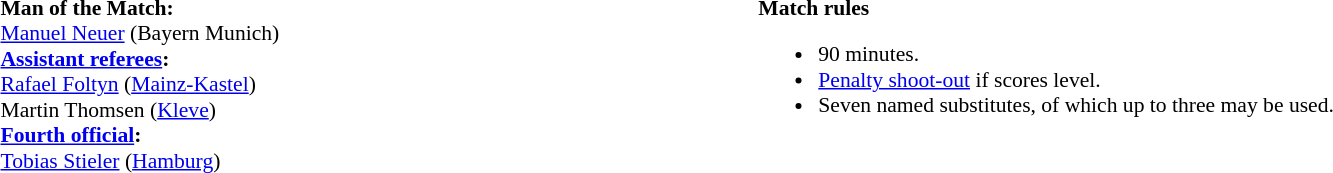<table style="width:100%; font-size:90%;">
<tr>
<td><br><strong>Man of the Match:</strong>
<br><a href='#'>Manuel Neuer</a> (Bayern Munich)<br><strong><a href='#'>Assistant referees</a>:</strong>
<br><a href='#'>Rafael Foltyn</a> (<a href='#'>Mainz-Kastel</a>)
<br>Martin Thomsen (<a href='#'>Kleve</a>)
<br><strong><a href='#'>Fourth official</a>:</strong>
<br><a href='#'>Tobias Stieler</a> (<a href='#'>Hamburg</a>)</td>
<td style="width:60%; vertical-align:top;"><br><strong>Match rules</strong><ul><li>90 minutes.</li><li><a href='#'>Penalty shoot-out</a> if scores level.</li><li>Seven named substitutes, of which up to three may be used.</li></ul></td>
</tr>
</table>
